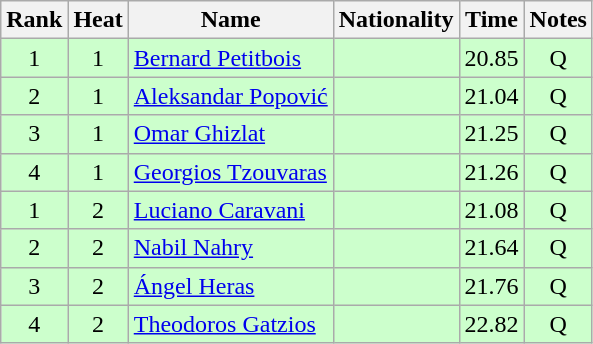<table class="wikitable sortable" style="text-align:center">
<tr>
<th>Rank</th>
<th>Heat</th>
<th>Name</th>
<th>Nationality</th>
<th>Time</th>
<th>Notes</th>
</tr>
<tr bgcolor=ccffcc>
<td>1</td>
<td>1</td>
<td align=left><a href='#'>Bernard Petitbois</a></td>
<td align=left></td>
<td>20.85</td>
<td>Q</td>
</tr>
<tr bgcolor=ccffcc>
<td>2</td>
<td>1</td>
<td align=left><a href='#'>Aleksandar Popović</a></td>
<td align=left></td>
<td>21.04</td>
<td>Q</td>
</tr>
<tr bgcolor=ccffcc>
<td>3</td>
<td>1</td>
<td align=left><a href='#'>Omar Ghizlat</a></td>
<td align=left></td>
<td>21.25</td>
<td>Q</td>
</tr>
<tr bgcolor=ccffcc>
<td>4</td>
<td>1</td>
<td align=left><a href='#'>Georgios Tzouvaras</a></td>
<td align=left></td>
<td>21.26</td>
<td>Q</td>
</tr>
<tr bgcolor=ccffcc>
<td>1</td>
<td>2</td>
<td align=left><a href='#'>Luciano Caravani</a></td>
<td align=left></td>
<td>21.08</td>
<td>Q</td>
</tr>
<tr bgcolor=ccffcc>
<td>2</td>
<td>2</td>
<td align=left><a href='#'>Nabil Nahry</a></td>
<td align=left></td>
<td>21.64</td>
<td>Q</td>
</tr>
<tr bgcolor=ccffcc>
<td>3</td>
<td>2</td>
<td align=left><a href='#'>Ángel Heras</a></td>
<td align=left></td>
<td>21.76</td>
<td>Q</td>
</tr>
<tr bgcolor=ccffcc>
<td>4</td>
<td>2</td>
<td align=left><a href='#'>Theodoros Gatzios</a></td>
<td align=left></td>
<td>22.82</td>
<td>Q</td>
</tr>
</table>
